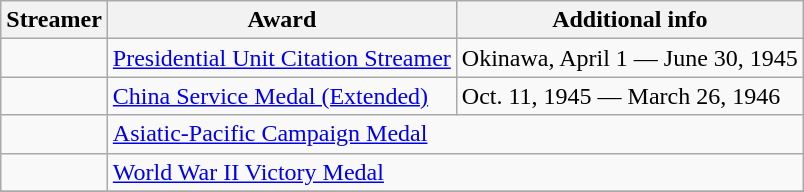<table class=wikitable>
<tr>
<th>Streamer</th>
<th>Award</th>
<th>Additional info</th>
</tr>
<tr>
<td></td>
<td><a href='#'>Presidential Unit Citation Streamer</a></td>
<td>Okinawa, April 1 — June 30, 1945</td>
</tr>
<tr>
<td></td>
<td><a href='#'>China Service Medal (Extended)</a></td>
<td>Oct. 11, 1945 — March 26, 1946</td>
</tr>
<tr>
<td></td>
<td colspan=2><a href='#'>Asiatic-Pacific Campaign Medal</a></td>
</tr>
<tr>
<td></td>
<td colspan=2><a href='#'>World War II Victory Medal</a></td>
</tr>
<tr>
</tr>
</table>
